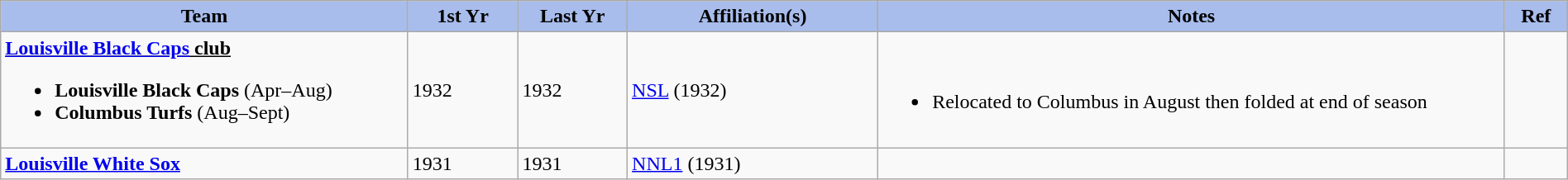<table class="wikitable" style="width: 100%">
<tr>
<th style="background:#a8bdec; width:26%;">Team</th>
<th style="width:7%; background:#a8bdec;">1st Yr</th>
<th style="width:7%; background:#a8bdec;">Last Yr</th>
<th style="width:16%; background:#a8bdec;">Affiliation(s)</th>
<th style="width:40%; background:#a8bdec;">Notes</th>
<th style="width:4%; background:#a8bdec;">Ref</th>
</tr>
<tr id="Louisville Black Caps">
<td><u><strong><a href='#'>Louisville Black Caps</a> club</strong></u><br><ul><li><strong>Louisville Black Caps</strong> (Apr–Aug)</li><li><strong>Columbus Turfs</strong> (Aug–Sept)</li></ul></td>
<td>1932</td>
<td>1932</td>
<td><a href='#'>NSL</a> (1932)</td>
<td><br><ul><li>Relocated to Columbus in August then folded at end of season</li></ul></td>
<td></td>
</tr>
<tr>
<td><strong><a href='#'>Louisville White Sox</a></strong></td>
<td>1931</td>
<td>1931</td>
<td><a href='#'>NNL1</a> (1931)</td>
<td></td>
<td></td>
</tr>
</table>
